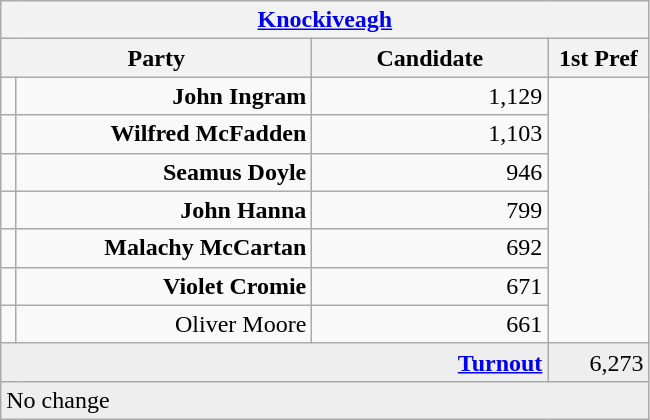<table class="wikitable">
<tr>
<th colspan="4" align="center"><a href='#'>Knockiveagh</a></th>
</tr>
<tr>
<th colspan="2" align="center" width=200>Party</th>
<th width=150>Candidate</th>
<th width=60>1st Pref</th>
</tr>
<tr>
<td></td>
<td align="right"><strong>John Ingram</strong></td>
<td align="right">1,129</td>
</tr>
<tr>
<td></td>
<td align="right"><strong>Wilfred McFadden</strong></td>
<td align="right">1,103</td>
</tr>
<tr>
<td></td>
<td align="right"><strong>Seamus Doyle</strong></td>
<td align="right">946</td>
</tr>
<tr>
<td></td>
<td align="right"><strong>John Hanna</strong></td>
<td align="right">799</td>
</tr>
<tr>
<td></td>
<td align="right"><strong>Malachy McCartan</strong></td>
<td align="right">692</td>
</tr>
<tr>
<td></td>
<td align="right"><strong>Violet Cromie</strong></td>
<td align="right">671</td>
</tr>
<tr>
<td></td>
<td align="right">Oliver Moore</td>
<td align="right">661</td>
</tr>
<tr bgcolor="EEEEEE">
<td colspan=3 align="right"><strong><a href='#'>Turnout</a></strong></td>
<td align="right">6,273</td>
</tr>
<tr>
<td colspan=4 bgcolor="EEEEEE">No change</td>
</tr>
</table>
